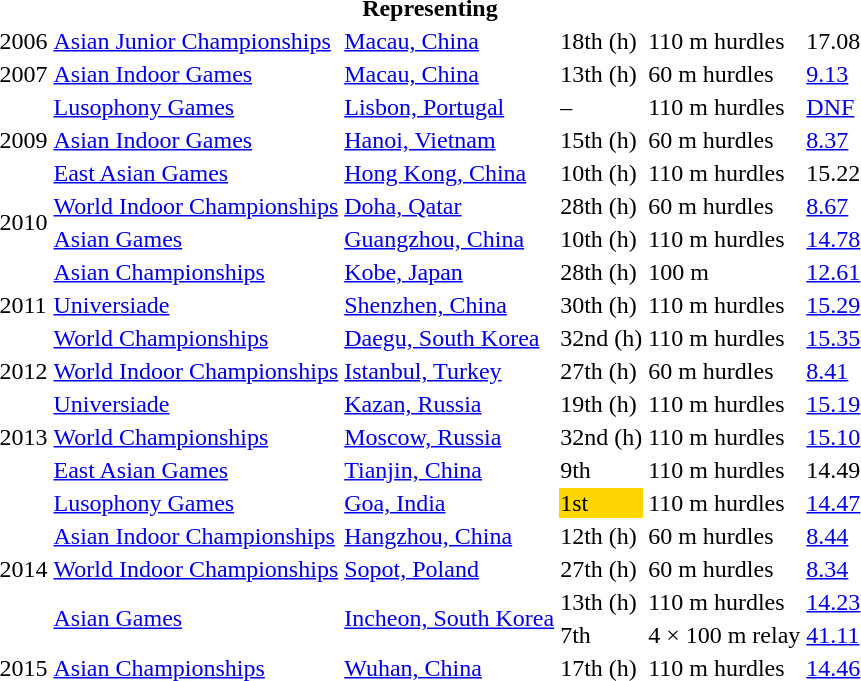<table>
<tr>
<th colspan="6">Representing </th>
</tr>
<tr>
<td>2006</td>
<td><a href='#'>Asian Junior Championships</a></td>
<td><a href='#'>Macau, China</a></td>
<td>18th (h)</td>
<td>110 m hurdles</td>
<td>17.08</td>
</tr>
<tr>
<td>2007</td>
<td><a href='#'>Asian Indoor Games</a></td>
<td><a href='#'>Macau, China</a></td>
<td>13th (h)</td>
<td>60 m hurdles</td>
<td><a href='#'>9.13</a></td>
</tr>
<tr>
<td rowspan=3>2009</td>
<td><a href='#'>Lusophony Games</a></td>
<td><a href='#'>Lisbon, Portugal</a></td>
<td>–</td>
<td>110 m hurdles</td>
<td><a href='#'>DNF</a></td>
</tr>
<tr>
<td><a href='#'>Asian Indoor Games</a></td>
<td><a href='#'>Hanoi, Vietnam</a></td>
<td>15th (h)</td>
<td>60 m hurdles</td>
<td><a href='#'>8.37</a></td>
</tr>
<tr>
<td><a href='#'>East Asian Games</a></td>
<td><a href='#'>Hong Kong, China</a></td>
<td>10th (h)</td>
<td>110 m hurdles</td>
<td>15.22</td>
</tr>
<tr>
<td rowspan=2>2010</td>
<td><a href='#'>World Indoor Championships</a></td>
<td><a href='#'>Doha, Qatar</a></td>
<td>28th (h)</td>
<td>60 m hurdles</td>
<td><a href='#'>8.67</a></td>
</tr>
<tr>
<td><a href='#'>Asian Games</a></td>
<td><a href='#'>Guangzhou, China</a></td>
<td>10th (h)</td>
<td>110 m hurdles</td>
<td><a href='#'>14.78</a></td>
</tr>
<tr>
<td rowspan=3>2011</td>
<td><a href='#'>Asian Championships</a></td>
<td><a href='#'>Kobe, Japan</a></td>
<td>28th (h)</td>
<td>100 m</td>
<td><a href='#'>12.61</a></td>
</tr>
<tr>
<td><a href='#'>Universiade</a></td>
<td><a href='#'>Shenzhen, China</a></td>
<td>30th (h)</td>
<td>110 m hurdles</td>
<td><a href='#'>15.29</a></td>
</tr>
<tr>
<td><a href='#'>World Championships</a></td>
<td><a href='#'>Daegu, South Korea</a></td>
<td>32nd (h)</td>
<td>110 m hurdles</td>
<td><a href='#'>15.35</a></td>
</tr>
<tr>
<td>2012</td>
<td><a href='#'>World Indoor Championships</a></td>
<td><a href='#'>Istanbul, Turkey</a></td>
<td>27th (h)</td>
<td>60 m hurdles</td>
<td><a href='#'>8.41</a></td>
</tr>
<tr>
<td rowspan=3>2013</td>
<td><a href='#'>Universiade</a></td>
<td><a href='#'>Kazan, Russia</a></td>
<td>19th (h)</td>
<td>110 m hurdles</td>
<td><a href='#'>15.19</a></td>
</tr>
<tr>
<td><a href='#'>World Championships</a></td>
<td><a href='#'>Moscow, Russia</a></td>
<td>32nd (h)</td>
<td>110 m hurdles</td>
<td><a href='#'>15.10</a></td>
</tr>
<tr>
<td><a href='#'>East Asian Games</a></td>
<td><a href='#'>Tianjin, China</a></td>
<td>9th</td>
<td>110 m hurdles</td>
<td>14.49</td>
</tr>
<tr>
<td rowspan=5>2014</td>
<td><a href='#'>Lusophony Games</a></td>
<td><a href='#'>Goa, India</a></td>
<td bgcolor=gold>1st</td>
<td>110 m hurdles</td>
<td><a href='#'>14.47</a></td>
</tr>
<tr>
<td><a href='#'>Asian Indoor Championships</a></td>
<td><a href='#'>Hangzhou, China</a></td>
<td>12th (h)</td>
<td>60 m hurdles</td>
<td><a href='#'>8.44</a></td>
</tr>
<tr>
<td><a href='#'>World Indoor Championships</a></td>
<td><a href='#'>Sopot, Poland</a></td>
<td>27th (h)</td>
<td>60 m hurdles</td>
<td><a href='#'>8.34</a></td>
</tr>
<tr>
<td rowspan=2><a href='#'>Asian Games</a></td>
<td rowspan=2><a href='#'>Incheon, South Korea</a></td>
<td>13th (h)</td>
<td>110 m hurdles</td>
<td><a href='#'>14.23</a></td>
</tr>
<tr>
<td>7th</td>
<td>4 × 100 m relay</td>
<td><a href='#'>41.11</a></td>
</tr>
<tr>
<td>2015</td>
<td><a href='#'>Asian Championships</a></td>
<td><a href='#'>Wuhan, China</a></td>
<td>17th (h)</td>
<td>110 m hurdles</td>
<td><a href='#'>14.46</a></td>
</tr>
</table>
